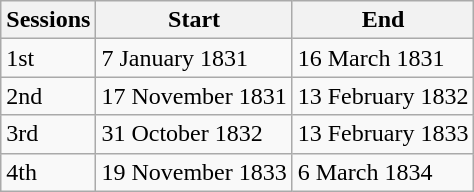<table class="wikitable">
<tr>
<th>Sessions</th>
<th>Start</th>
<th>End</th>
</tr>
<tr>
<td>1st</td>
<td>7 January 1831</td>
<td>16 March 1831</td>
</tr>
<tr>
<td>2nd</td>
<td>17 November 1831</td>
<td>13 February 1832</td>
</tr>
<tr>
<td>3rd</td>
<td>31 October 1832</td>
<td>13 February 1833</td>
</tr>
<tr>
<td>4th</td>
<td>19 November 1833</td>
<td>6 March 1834</td>
</tr>
</table>
